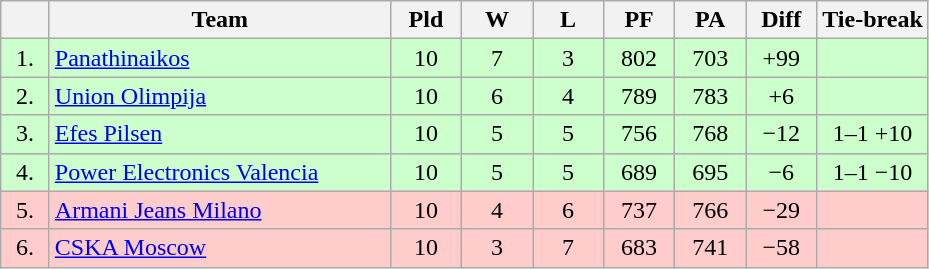<table class="wikitable" style="text-align:center">
<tr>
<th width=25></th>
<th width=220>Team</th>
<th width=40>Pld</th>
<th width=40>W</th>
<th width=40>L</th>
<th width=40>PF</th>
<th width=40>PA</th>
<th width=40>Diff</th>
<th>Tie-break</th>
</tr>
<tr style="background:#ccffcc;">
<td>1.</td>
<td align=left> <a href='#'>Panathinaikos</a></td>
<td>10</td>
<td>7</td>
<td>3</td>
<td>802</td>
<td>703</td>
<td>+99</td>
<td></td>
</tr>
<tr style="background:#ccffcc;">
<td>2.</td>
<td align=left> <a href='#'>Union Olimpija</a></td>
<td>10</td>
<td>6</td>
<td>4</td>
<td>789</td>
<td>783</td>
<td>+6</td>
<td></td>
</tr>
<tr style="background:#ccffcc;">
<td>3.</td>
<td align=left> <a href='#'>Efes Pilsen</a></td>
<td>10</td>
<td>5</td>
<td>5</td>
<td>756</td>
<td>768</td>
<td>−12</td>
<td>1–1 +10</td>
</tr>
<tr style="background:#ccffcc;">
<td>4.</td>
<td align=left> <a href='#'>Power Electronics Valencia</a></td>
<td>10</td>
<td>5</td>
<td>5</td>
<td>689</td>
<td>695</td>
<td>−6</td>
<td>1–1 −10</td>
</tr>
<tr style="background:#fcc;">
<td>5.</td>
<td align=left> <a href='#'>Armani Jeans Milano</a></td>
<td>10</td>
<td>4</td>
<td>6</td>
<td>737</td>
<td>766</td>
<td>−29</td>
<td></td>
</tr>
<tr style="background:#fcc;">
<td>6.</td>
<td align=left> <a href='#'>CSKA Moscow</a></td>
<td>10</td>
<td>3</td>
<td>7</td>
<td>683</td>
<td>741</td>
<td>−58</td>
<td></td>
</tr>
</table>
